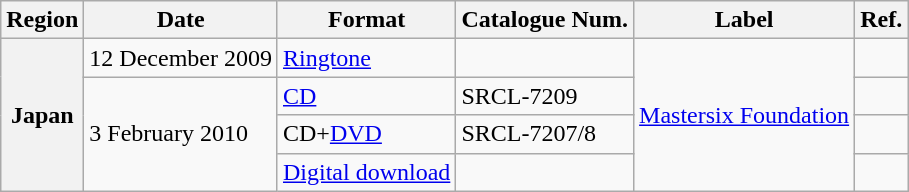<table class="wikitable sortable plainrowheaders">
<tr>
<th scope="col">Region</th>
<th scope="col">Date</th>
<th scope="col">Format</th>
<th scope="col">Catalogue Num.</th>
<th scope="col">Label</th>
<th scope="col">Ref.</th>
</tr>
<tr>
<th scope="row" rowspan="4">Japan</th>
<td>12 December 2009</td>
<td><a href='#'>Ringtone</a></td>
<td></td>
<td rowspan="4"><a href='#'>Mastersix Foundation</a></td>
<td></td>
</tr>
<tr>
<td rowspan="3">3 February 2010</td>
<td><a href='#'>CD</a></td>
<td>SRCL-7209</td>
<td></td>
</tr>
<tr>
<td>CD+<a href='#'>DVD</a></td>
<td>SRCL-7207/8</td>
<td></td>
</tr>
<tr>
<td><a href='#'>Digital download</a></td>
<td></td>
<td></td>
</tr>
</table>
